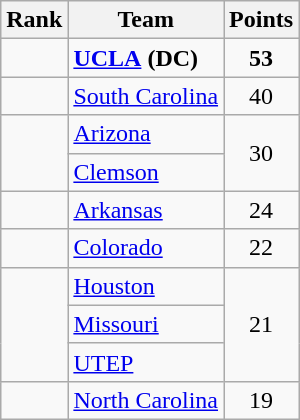<table class="wikitable sortable" style="text-align:center">
<tr>
<th>Rank</th>
<th>Team</th>
<th>Points</th>
</tr>
<tr>
<td></td>
<td align="left"><strong><a href='#'>UCLA</a></strong> <strong>(DC)</strong></td>
<td><strong>53</strong></td>
</tr>
<tr>
<td></td>
<td align="left"><a href='#'>South Carolina</a></td>
<td>40</td>
</tr>
<tr>
<td rowspan=2></td>
<td align="left"><a href='#'>Arizona</a></td>
<td rowspan=2>30</td>
</tr>
<tr>
<td align="left"><a href='#'>Clemson</a></td>
</tr>
<tr>
<td></td>
<td align="left"><a href='#'>Arkansas</a></td>
<td>24</td>
</tr>
<tr>
<td></td>
<td align="left"><a href='#'>Colorado</a></td>
<td>22</td>
</tr>
<tr>
<td rowspan=3></td>
<td align="left"><a href='#'>Houston</a></td>
<td rowspan=3>21</td>
</tr>
<tr>
<td align="left"><a href='#'>Missouri</a></td>
</tr>
<tr>
<td align="left"><a href='#'>UTEP</a></td>
</tr>
<tr>
<td></td>
<td align="left"><a href='#'>North Carolina</a></td>
<td>19</td>
</tr>
</table>
